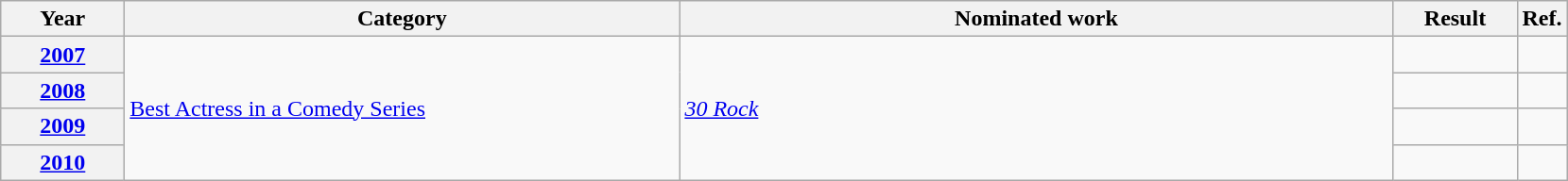<table class=wikitable>
<tr>
<th scope="col" style="width:5em;">Year</th>
<th scope="col" style="width:24em;">Category</th>
<th scope="col" style="width:31em;">Nominated work</th>
<th scope="col" style="width:5em;">Result</th>
<th>Ref.</th>
</tr>
<tr>
<th row=scope style="text-align:center;"><a href='#'>2007</a></th>
<td rowspan="4"><a href='#'>Best Actress in a Comedy Series</a></td>
<td rowspan="4"><em><a href='#'>30 Rock</a></em></td>
<td></td>
<td style="text-align:center;"></td>
</tr>
<tr>
<th row=scope style="text-align:center;"><a href='#'>2008</a></th>
<td></td>
<td style="text-align:center;"></td>
</tr>
<tr>
<th row=scope style="text-align:center;"><a href='#'>2009</a></th>
<td></td>
<td style="text-align:center;"></td>
</tr>
<tr>
<th row=scope style="text-align:center;"><a href='#'>2010</a></th>
<td></td>
<td style="text-align:center;"></td>
</tr>
</table>
